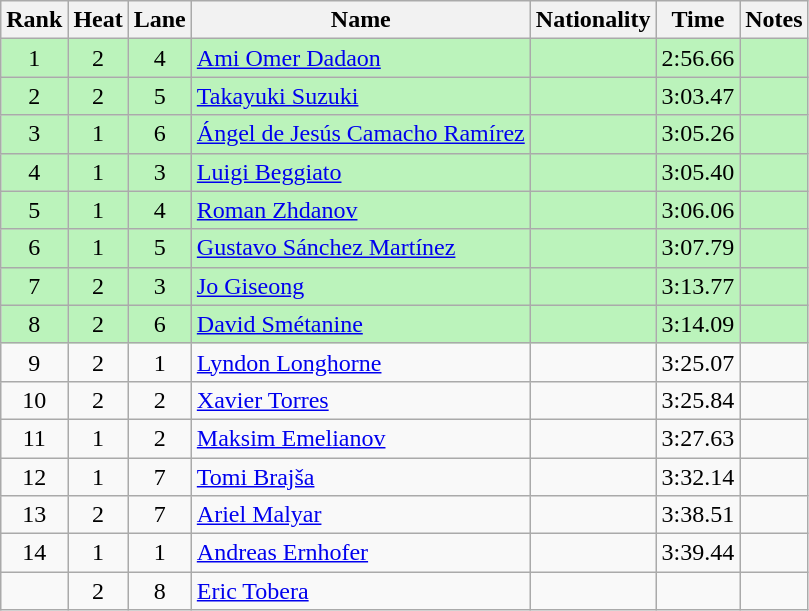<table class="wikitable sortable" style="text-align:center">
<tr>
<th>Rank</th>
<th>Heat</th>
<th>Lane</th>
<th>Name</th>
<th>Nationality</th>
<th>Time</th>
<th>Notes</th>
</tr>
<tr bgcolor=bbf3bb>
<td>1</td>
<td>2</td>
<td>4</td>
<td align=left><a href='#'>Ami Omer Dadaon</a></td>
<td align=left></td>
<td>2:56.66</td>
<td></td>
</tr>
<tr bgcolor=bbf3bb>
<td>2</td>
<td>2</td>
<td>5</td>
<td align=left><a href='#'>Takayuki Suzuki</a></td>
<td align=left></td>
<td>3:03.47</td>
<td></td>
</tr>
<tr bgcolor=bbf3bb>
<td>3</td>
<td>1</td>
<td>6</td>
<td align=left><a href='#'>Ángel de Jesús Camacho Ramírez</a></td>
<td align=left></td>
<td>3:05.26</td>
<td></td>
</tr>
<tr bgcolor=bbf3bb>
<td>4</td>
<td>1</td>
<td>3</td>
<td align=left><a href='#'>Luigi Beggiato</a></td>
<td align=left></td>
<td>3:05.40</td>
<td></td>
</tr>
<tr bgcolor=bbf3bb>
<td>5</td>
<td>1</td>
<td>4</td>
<td align=left><a href='#'>Roman Zhdanov</a></td>
<td align=left></td>
<td>3:06.06</td>
<td></td>
</tr>
<tr bgcolor=bbf3bb>
<td>6</td>
<td>1</td>
<td>5</td>
<td align=left><a href='#'>Gustavo Sánchez Martínez</a></td>
<td align=left></td>
<td>3:07.79</td>
<td></td>
</tr>
<tr bgcolor=bbf3bb>
<td>7</td>
<td>2</td>
<td>3</td>
<td align=left><a href='#'>Jo Giseong</a></td>
<td align=left></td>
<td>3:13.77</td>
<td></td>
</tr>
<tr bgcolor=bbf3bb>
<td>8</td>
<td>2</td>
<td>6</td>
<td align=left><a href='#'>David Smétanine</a></td>
<td align=left></td>
<td>3:14.09</td>
<td></td>
</tr>
<tr>
<td>9</td>
<td>2</td>
<td>1</td>
<td align=left><a href='#'>Lyndon Longhorne</a></td>
<td align=left></td>
<td>3:25.07</td>
<td></td>
</tr>
<tr>
<td>10</td>
<td>2</td>
<td>2</td>
<td align=left><a href='#'>Xavier Torres</a></td>
<td align=left></td>
<td>3:25.84</td>
<td></td>
</tr>
<tr>
<td>11</td>
<td>1</td>
<td>2</td>
<td align=left><a href='#'>Maksim Emelianov</a></td>
<td align=left></td>
<td>3:27.63</td>
<td></td>
</tr>
<tr>
<td>12</td>
<td>1</td>
<td>7</td>
<td align=left><a href='#'>Tomi Brajša</a></td>
<td align=left></td>
<td>3:32.14</td>
<td></td>
</tr>
<tr>
<td>13</td>
<td>2</td>
<td>7</td>
<td align=left><a href='#'>Ariel Malyar</a></td>
<td align=left></td>
<td>3:38.51</td>
<td></td>
</tr>
<tr>
<td>14</td>
<td>1</td>
<td>1</td>
<td align=left><a href='#'>Andreas Ernhofer</a></td>
<td align=left></td>
<td>3:39.44</td>
<td></td>
</tr>
<tr>
<td></td>
<td>2</td>
<td>8</td>
<td align=left><a href='#'>Eric Tobera</a></td>
<td align=left></td>
<td data-sort-value=9:99.99></td>
<td></td>
</tr>
</table>
